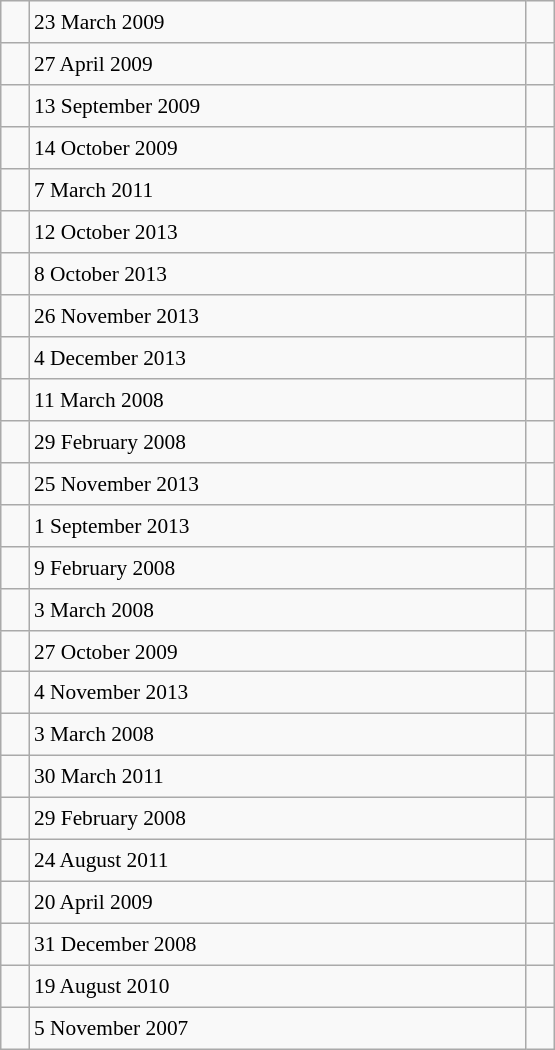<table class="wikitable" style="font-size: 89%; float: left; width: 26em; margin-right: 1em; height: 700px">
<tr>
<td></td>
<td>23 March 2009</td>
<td></td>
</tr>
<tr>
<td></td>
<td>27 April 2009</td>
<td></td>
</tr>
<tr>
<td></td>
<td>13 September 2009</td>
<td></td>
</tr>
<tr>
<td></td>
<td>14 October 2009</td>
<td></td>
</tr>
<tr>
<td></td>
<td>7 March 2011</td>
<td></td>
</tr>
<tr>
<td></td>
<td>12 October 2013</td>
<td></td>
</tr>
<tr>
<td></td>
<td>8 October 2013</td>
<td></td>
</tr>
<tr>
<td></td>
<td>26 November 2013</td>
<td></td>
</tr>
<tr>
<td></td>
<td>4 December 2013</td>
<td></td>
</tr>
<tr>
<td></td>
<td>11 March 2008</td>
<td></td>
</tr>
<tr>
<td></td>
<td>29 February 2008</td>
<td></td>
</tr>
<tr>
<td></td>
<td>25 November 2013</td>
<td></td>
</tr>
<tr>
<td></td>
<td>1 September 2013</td>
<td></td>
</tr>
<tr>
<td></td>
<td>9 February 2008</td>
<td></td>
</tr>
<tr>
<td></td>
<td>3 March 2008</td>
<td></td>
</tr>
<tr>
<td></td>
<td>27 October 2009</td>
<td></td>
</tr>
<tr>
<td></td>
<td>4 November 2013</td>
<td></td>
</tr>
<tr>
<td></td>
<td>3 March 2008</td>
<td></td>
</tr>
<tr>
<td></td>
<td>30 March 2011</td>
<td></td>
</tr>
<tr>
<td></td>
<td>29 February 2008</td>
<td></td>
</tr>
<tr>
<td></td>
<td>24 August 2011</td>
<td></td>
</tr>
<tr>
<td></td>
<td>20 April 2009</td>
<td></td>
</tr>
<tr>
<td></td>
<td>31 December 2008</td>
<td></td>
</tr>
<tr>
<td></td>
<td>19 August 2010</td>
<td></td>
</tr>
<tr>
<td></td>
<td>5 November 2007</td>
<td></td>
</tr>
</table>
